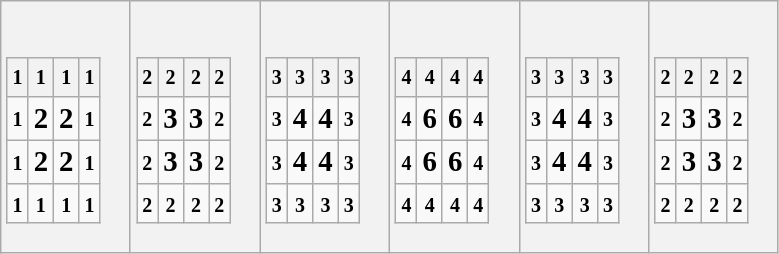<table class="wikitable">
<tr>
<th><br><table class="wikitable">
<tr>
<th><small>1</small></th>
<th><small>1</small></th>
<th><small>1</small></th>
<th><small>1</small></th>
</tr>
<tr>
<td><small>1</small></td>
<td><big><span>2</span></big></td>
<td><big><span>2</span></big></td>
<td><small>1</small></td>
</tr>
<tr>
<td><small>1</small></td>
<td><big><span>2</span></big></td>
<td><big><span>2</span></big></td>
<td><small>1</small></td>
</tr>
<tr>
<td><small>1</small></td>
<td><small>1</small></td>
<td><small>1</small></td>
<td><small>1</small></td>
</tr>
</table>
</th>
<th><br><table class="wikitable">
<tr>
<th><small>2</small></th>
<th><small>2</small></th>
<th><small>2</small></th>
<th><small>2</small></th>
</tr>
<tr>
<td><small>2</small></td>
<td><big><span>3</span></big></td>
<td><big><span>3</span></big></td>
<td><small>2</small></td>
</tr>
<tr>
<td><small>2</small></td>
<td><big><span>3</span></big></td>
<td><big><span>3</span></big></td>
<td><small>2</small></td>
</tr>
<tr>
<td><small>2</small></td>
<td><small>2</small></td>
<td><small>2</small></td>
<td><small>2</small></td>
</tr>
</table>
</th>
<th><br><table class="wikitable">
<tr>
<th><small>3</small></th>
<th><small>3</small></th>
<th><small>3</small></th>
<th><small>3</small></th>
</tr>
<tr>
<td><small>3</small></td>
<td><big><span>4</span></big></td>
<td><big><span>4</span></big></td>
<td><small>3</small></td>
</tr>
<tr>
<td><small>3</small></td>
<td><big><span>4</span></big></td>
<td><big><span>4</span></big></td>
<td><small>3</small></td>
</tr>
<tr>
<td><small>3</small></td>
<td><small>3</small></td>
<td><small>3</small></td>
<td><small>3</small></td>
</tr>
</table>
</th>
<th><br><table class="wikitable">
<tr>
<th><small>4</small></th>
<th><small>4</small></th>
<th><small>4</small></th>
<th><small>4</small></th>
</tr>
<tr>
<td><small>4</small></td>
<td><big><span>6</span></big></td>
<td><big><span>6</span></big></td>
<td><small>4</small></td>
</tr>
<tr>
<td><small>4</small></td>
<td><big><span>6</span></big></td>
<td><big><span>6</span></big></td>
<td><small>4</small></td>
</tr>
<tr>
<td><small>4</small></td>
<td><small>4</small></td>
<td><small>4</small></td>
<td><small>4</small></td>
</tr>
</table>
</th>
<th><br><table class="wikitable">
<tr>
<th><small>3</small></th>
<th><small>3</small></th>
<th><small>3</small></th>
<th><small>3</small></th>
</tr>
<tr>
<td><small>3</small></td>
<td><big><span>4</span></big></td>
<td><big><span>4</span></big></td>
<td><small>3</small></td>
</tr>
<tr>
<td><small>3</small></td>
<td><big><span>4</span></big></td>
<td><big><span>4</span></big></td>
<td><small>3</small></td>
</tr>
<tr>
<td><small>3</small></td>
<td><small>3</small></td>
<td><small>3</small></td>
<td><small>3</small></td>
</tr>
</table>
</th>
<th><br><table class="wikitable">
<tr>
<th><small>2</small></th>
<th><small>2</small></th>
<th><small>2</small></th>
<th><small>2</small></th>
</tr>
<tr>
<td><small>2</small></td>
<td><big><span>3</span></big></td>
<td><big><span>3</span></big></td>
<td><small>2</small></td>
</tr>
<tr>
<td><small>2</small></td>
<td><big><span>3</span></big></td>
<td><big><span>3</span></big></td>
<td><small>2</small></td>
</tr>
<tr>
<td><small>2</small></td>
<td><small>2</small></td>
<td><small>2</small></td>
<td><small>2</small></td>
</tr>
</table>
</th>
</tr>
</table>
